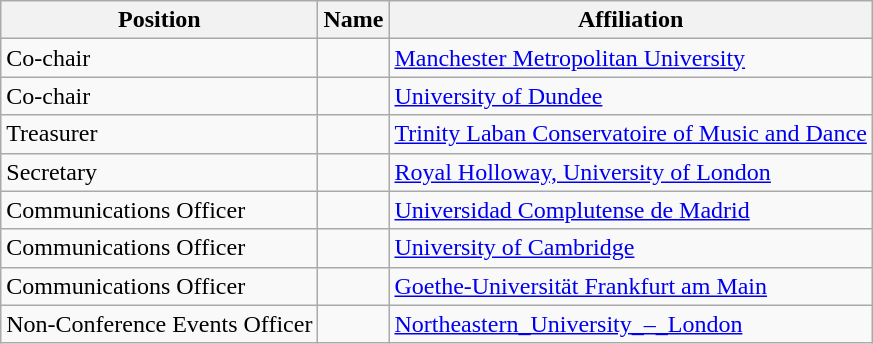<table class="wikitable">
<tr>
<th>Position</th>
<th>Name</th>
<th>Affiliation</th>
</tr>
<tr>
<td>Co-chair</td>
<td></td>
<td><a href='#'>Manchester Metropolitan University</a></td>
</tr>
<tr>
<td>Co-chair</td>
<td></td>
<td><a href='#'>University of Dundee</a></td>
</tr>
<tr>
<td>Treasurer</td>
<td></td>
<td><a href='#'>Trinity Laban Conservatoire of Music and Dance</a></td>
</tr>
<tr>
<td>Secretary</td>
<td></td>
<td><a href='#'>Royal Holloway, University of London</a></td>
</tr>
<tr>
<td>Communications Officer</td>
<td></td>
<td><a href='#'>Universidad Complutense de Madrid</a></td>
</tr>
<tr>
<td>Communications Officer</td>
<td></td>
<td><a href='#'>University of Cambridge</a></td>
</tr>
<tr>
<td>Communications Officer</td>
<td></td>
<td><a href='#'>Goethe-Universität Frankfurt am Main</a></td>
</tr>
<tr>
<td>Non-Conference Events Officer</td>
<td></td>
<td><a href='#'>Northeastern_University_–_London</a></td>
</tr>
</table>
